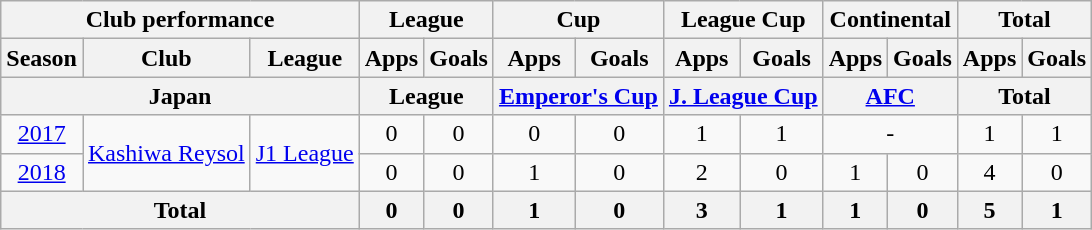<table class="wikitable" style="text-align:center;">
<tr>
<th colspan=3>Club performance</th>
<th colspan=2>League</th>
<th colspan=2>Cup</th>
<th colspan=2>League Cup</th>
<th colspan=2>Continental</th>
<th colspan=2>Total</th>
</tr>
<tr>
<th>Season</th>
<th>Club</th>
<th>League</th>
<th>Apps</th>
<th>Goals</th>
<th>Apps</th>
<th>Goals</th>
<th>Apps</th>
<th>Goals</th>
<th>Apps</th>
<th>Goals</th>
<th>Apps</th>
<th>Goals</th>
</tr>
<tr>
<th colspan=3>Japan</th>
<th colspan=2>League</th>
<th colspan=2><a href='#'>Emperor's Cup</a></th>
<th colspan=2><a href='#'>J. League Cup</a></th>
<th colspan=2><a href='#'>AFC</a></th>
<th colspan=2>Total</th>
</tr>
<tr>
<td><a href='#'>2017</a></td>
<td rowspan="2"><a href='#'>Kashiwa Reysol</a></td>
<td rowspan="2"><a href='#'>J1 League</a></td>
<td>0</td>
<td>0</td>
<td>0</td>
<td>0</td>
<td>1</td>
<td>1</td>
<td colspan=2>-</td>
<td>1</td>
<td>1</td>
</tr>
<tr>
<td><a href='#'>2018</a></td>
<td>0</td>
<td>0</td>
<td>1</td>
<td>0</td>
<td>2</td>
<td>0</td>
<td>1</td>
<td>0</td>
<td>4</td>
<td>0</td>
</tr>
<tr>
<th colspan=3>Total</th>
<th>0</th>
<th>0</th>
<th>1</th>
<th>0</th>
<th>3</th>
<th>1</th>
<th>1</th>
<th>0</th>
<th>5</th>
<th>1</th>
</tr>
</table>
